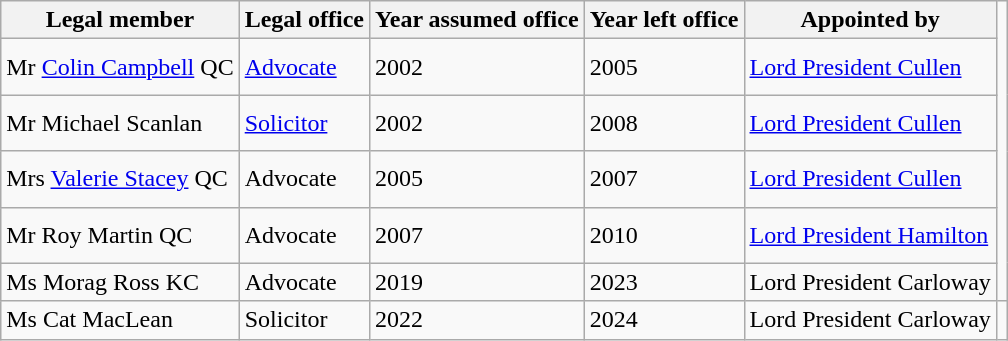<table class="wikitable sortable" |+ Legal members>
<tr>
<th>Legal member</th>
<th>Legal office</th>
<th>Year assumed office</th>
<th>Year left office</th>
<th>Appointed by</th>
</tr>
<tr>
<td style="height:30px;" data-sort-value="Campbell, Colin">Mr <a href='#'>Colin Campbell</a> QC</td>
<td><a href='#'>Advocate</a></td>
<td>2002</td>
<td>2005</td>
<td><a href='#'>Lord President Cullen</a></td>
</tr>
<tr>
<td style="height:30px;" data-sort-value="Scanlan, Michael">Mr Michael Scanlan</td>
<td><a href='#'>Solicitor</a></td>
<td>2002</td>
<td>2008</td>
<td><a href='#'>Lord President Cullen</a></td>
</tr>
<tr>
<td style="height:30px;" data-sort-value="Stacey, Valerie">Mrs <a href='#'>Valerie Stacey</a> QC</td>
<td>Advocate</td>
<td>2005</td>
<td>2007</td>
<td><a href='#'>Lord President Cullen</a></td>
</tr>
<tr>
<td style="height:30px;" data-sort-value="Martin, Roy">Mr Roy Martin QC</td>
<td>Advocate</td>
<td>2007</td>
<td>2010</td>
<td><a href='#'>Lord President Hamilton</a></td>
</tr>
<tr>
<td>Ms Morag Ross KC</td>
<td>Advocate</td>
<td>2019</td>
<td>2023</td>
<td>Lord President Carloway</td>
</tr>
<tr>
<td>Ms Cat MacLean</td>
<td>Solicitor</td>
<td>2022</td>
<td>2024</td>
<td>Lord President Carloway</td>
<td></td>
</tr>
</table>
